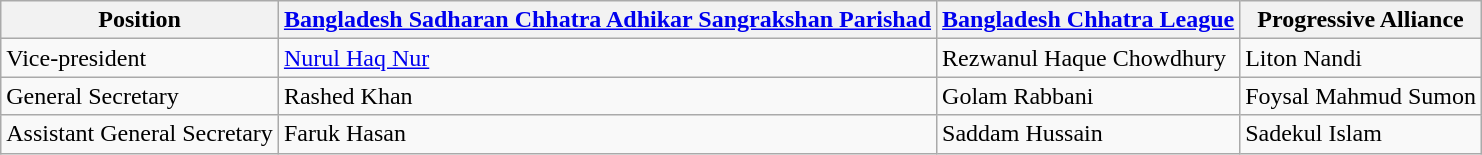<table class="wikitable sortable mw-collapsible mw-collapsed">
<tr>
<th>Position</th>
<th><a href='#'>Bangladesh Sadharan Chhatra Adhikar Sangrakshan Parishad</a></th>
<th><a href='#'>Bangladesh Chhatra League</a></th>
<th>Progressive Alliance</th>
</tr>
<tr>
<td>Vice-president</td>
<td><a href='#'>Nurul Haq Nur</a></td>
<td>Rezwanul Haque Chowdhury</td>
<td>Liton Nandi</td>
</tr>
<tr>
<td>General Secretary</td>
<td>Rashed Khan</td>
<td>Golam Rabbani</td>
<td>Foysal Mahmud Sumon</td>
</tr>
<tr>
<td>Assistant General Secretary</td>
<td>Faruk Hasan</td>
<td>Saddam Hussain</td>
<td>Sadekul Islam</td>
</tr>
</table>
